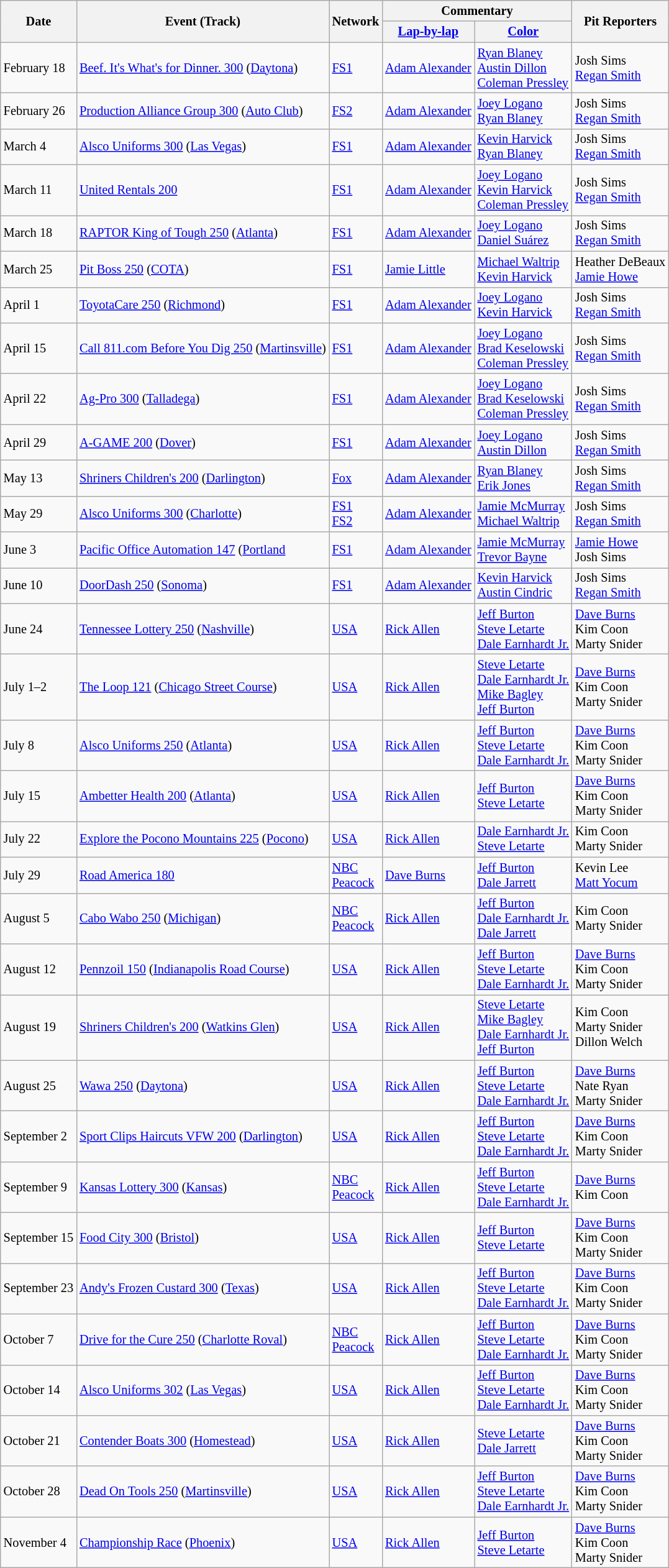<table class="wikitable" style="font-size: 85%;">
<tr>
<th rowspan=2>Date</th>
<th rowspan=2>Event (Track)</th>
<th rowspan=2>Network</th>
<th colspan=2>Commentary</th>
<th rowspan=2>Pit Reporters</th>
</tr>
<tr>
<th><a href='#'>Lap-by-lap</a></th>
<th><a href='#'>Color</a></th>
</tr>
<tr>
<td>February 18</td>
<td><a href='#'>Beef. It's What's for Dinner. 300</a> (<a href='#'>Daytona</a>)</td>
<td><a href='#'>FS1</a></td>
<td><a href='#'>Adam Alexander</a></td>
<td><a href='#'>Ryan Blaney</a><br><a href='#'>Austin Dillon</a><br><a href='#'>Coleman Pressley</a></td>
<td>Josh Sims<br><a href='#'>Regan Smith</a></td>
</tr>
<tr>
<td>February 26</td>
<td><a href='#'>Production Alliance Group 300</a> (<a href='#'>Auto Club</a>)</td>
<td><a href='#'>FS2</a></td>
<td><a href='#'>Adam Alexander</a></td>
<td><a href='#'>Joey Logano</a><br><a href='#'>Ryan Blaney</a></td>
<td>Josh Sims<br><a href='#'>Regan Smith</a></td>
</tr>
<tr>
<td>March 4</td>
<td><a href='#'>Alsco Uniforms 300</a> (<a href='#'>Las Vegas</a>)</td>
<td><a href='#'>FS1</a></td>
<td><a href='#'>Adam Alexander</a></td>
<td><a href='#'>Kevin Harvick</a><br><a href='#'>Ryan Blaney</a></td>
<td>Josh Sims<br><a href='#'>Regan Smith</a></td>
</tr>
<tr>
<td>March 11</td>
<td><a href='#'>United Rentals 200</a></td>
<td><a href='#'>FS1</a></td>
<td><a href='#'>Adam Alexander</a></td>
<td><a href='#'>Joey Logano</a><br><a href='#'>Kevin Harvick</a><br><a href='#'>Coleman Pressley</a></td>
<td>Josh Sims<br><a href='#'>Regan Smith</a></td>
</tr>
<tr>
<td>March 18</td>
<td><a href='#'>RAPTOR King of Tough 250</a> (<a href='#'>Atlanta</a>)</td>
<td><a href='#'>FS1</a></td>
<td><a href='#'>Adam Alexander</a></td>
<td><a href='#'>Joey Logano</a><br><a href='#'>Daniel Suárez</a></td>
<td>Josh Sims<br><a href='#'>Regan Smith</a></td>
</tr>
<tr>
<td>March 25</td>
<td><a href='#'>Pit Boss 250</a> (<a href='#'>COTA</a>)</td>
<td><a href='#'>FS1</a></td>
<td><a href='#'>Jamie Little</a></td>
<td><a href='#'>Michael Waltrip</a><br><a href='#'>Kevin Harvick</a></td>
<td>Heather DeBeaux<br><a href='#'>Jamie Howe</a></td>
</tr>
<tr>
<td>April 1</td>
<td><a href='#'>ToyotaCare 250</a> (<a href='#'>Richmond</a>)</td>
<td><a href='#'>FS1</a></td>
<td><a href='#'>Adam Alexander</a></td>
<td><a href='#'>Joey Logano</a><br><a href='#'>Kevin Harvick</a></td>
<td>Josh Sims<br><a href='#'>Regan Smith</a></td>
</tr>
<tr>
<td>April 15</td>
<td><a href='#'>Call 811.com Before You Dig 250</a> (<a href='#'>Martinsville</a>)</td>
<td><a href='#'>FS1</a></td>
<td><a href='#'>Adam Alexander</a></td>
<td><a href='#'>Joey Logano</a><br><a href='#'>Brad Keselowski</a><br><a href='#'>Coleman Pressley</a></td>
<td>Josh Sims<br><a href='#'>Regan Smith</a></td>
</tr>
<tr>
<td>April 22</td>
<td><a href='#'>Ag-Pro 300</a> (<a href='#'>Talladega</a>)</td>
<td><a href='#'>FS1</a></td>
<td><a href='#'>Adam Alexander</a></td>
<td><a href='#'>Joey Logano</a><br><a href='#'>Brad Keselowski</a><br><a href='#'>Coleman Pressley</a></td>
<td>Josh Sims<br><a href='#'>Regan Smith</a></td>
</tr>
<tr>
<td>April 29</td>
<td><a href='#'>A-GAME 200</a> (<a href='#'>Dover</a>)</td>
<td><a href='#'>FS1</a></td>
<td><a href='#'>Adam Alexander</a></td>
<td><a href='#'>Joey Logano</a><br><a href='#'>Austin Dillon</a></td>
<td>Josh Sims<br><a href='#'>Regan Smith</a></td>
</tr>
<tr>
<td>May 13</td>
<td><a href='#'>Shriners Children's 200</a> (<a href='#'>Darlington</a>)</td>
<td><a href='#'>Fox</a></td>
<td><a href='#'>Adam Alexander</a></td>
<td><a href='#'>Ryan Blaney</a><br><a href='#'>Erik Jones</a></td>
<td>Josh Sims<br><a href='#'>Regan Smith</a></td>
</tr>
<tr>
<td>May 29</td>
<td><a href='#'>Alsco Uniforms 300</a> (<a href='#'>Charlotte</a>)</td>
<td><a href='#'>FS1</a><br><a href='#'>FS2</a></td>
<td><a href='#'>Adam Alexander</a></td>
<td><a href='#'>Jamie McMurray</a><br><a href='#'>Michael Waltrip</a></td>
<td>Josh Sims<br><a href='#'>Regan Smith</a></td>
</tr>
<tr>
<td>June 3</td>
<td><a href='#'>Pacific Office Automation 147</a> (<a href='#'>Portland</a></td>
<td><a href='#'>FS1</a></td>
<td><a href='#'>Adam Alexander</a></td>
<td><a href='#'>Jamie McMurray</a><br><a href='#'>Trevor Bayne</a></td>
<td><a href='#'>Jamie Howe</a><br>Josh Sims</td>
</tr>
<tr>
<td>June 10</td>
<td><a href='#'>DoorDash 250</a> (<a href='#'>Sonoma</a>)</td>
<td><a href='#'>FS1</a></td>
<td><a href='#'>Adam Alexander</a></td>
<td><a href='#'>Kevin Harvick</a><br><a href='#'>Austin Cindric</a></td>
<td>Josh Sims<br><a href='#'>Regan Smith</a></td>
</tr>
<tr>
<td>June 24</td>
<td><a href='#'>Tennessee Lottery 250</a> (<a href='#'>Nashville</a>)</td>
<td><a href='#'>USA</a></td>
<td><a href='#'>Rick Allen</a></td>
<td><a href='#'>Jeff Burton</a><br><a href='#'>Steve Letarte</a><br><a href='#'>Dale Earnhardt Jr.</a></td>
<td><a href='#'>Dave Burns</a><br>Kim Coon<br>Marty Snider</td>
</tr>
<tr>
<td>July 1–2</td>
<td><a href='#'>The Loop 121</a> (<a href='#'>Chicago Street Course</a>)</td>
<td><a href='#'>USA</a></td>
<td><a href='#'>Rick Allen</a></td>
<td><a href='#'>Steve Letarte</a><br><a href='#'>Dale Earnhardt Jr.</a><br><a href='#'>Mike Bagley</a><br><a href='#'>Jeff Burton</a></td>
<td><a href='#'>Dave Burns</a><br>Kim Coon<br>Marty Snider</td>
</tr>
<tr>
<td>July 8</td>
<td><a href='#'>Alsco Uniforms 250</a> (<a href='#'>Atlanta</a>)</td>
<td><a href='#'>USA</a></td>
<td><a href='#'>Rick Allen</a></td>
<td><a href='#'>Jeff Burton</a><br><a href='#'>Steve Letarte</a><br><a href='#'>Dale Earnhardt Jr.</a></td>
<td><a href='#'>Dave Burns</a><br>Kim Coon<br>Marty Snider</td>
</tr>
<tr>
<td>July 15</td>
<td><a href='#'>Ambetter Health 200</a> (<a href='#'>Atlanta</a>)</td>
<td><a href='#'>USA</a></td>
<td><a href='#'>Rick Allen</a></td>
<td><a href='#'>Jeff Burton</a><br><a href='#'>Steve Letarte</a></td>
<td><a href='#'>Dave Burns</a><br>Kim Coon<br>Marty Snider</td>
</tr>
<tr>
<td>July 22</td>
<td><a href='#'>Explore the Pocono Mountains 225</a> (<a href='#'>Pocono</a>)</td>
<td><a href='#'>USA</a></td>
<td><a href='#'>Rick Allen</a></td>
<td><a href='#'>Dale Earnhardt Jr.</a><br><a href='#'>Steve Letarte</a></td>
<td>Kim Coon<br>Marty Snider</td>
</tr>
<tr>
<td>July 29</td>
<td><a href='#'>Road America 180</a></td>
<td><a href='#'>NBC</a><br><a href='#'>Peacock</a></td>
<td><a href='#'>Dave Burns</a></td>
<td><a href='#'>Jeff Burton</a><br><a href='#'>Dale Jarrett</a></td>
<td>Kevin Lee<br><a href='#'>Matt Yocum</a></td>
</tr>
<tr>
<td>August 5</td>
<td><a href='#'>Cabo Wabo 250</a> (<a href='#'>Michigan</a>)</td>
<td><a href='#'>NBC</a><br><a href='#'>Peacock</a></td>
<td><a href='#'>Rick Allen</a></td>
<td><a href='#'>Jeff Burton</a><br><a href='#'>Dale Earnhardt Jr.</a><br><a href='#'>Dale Jarrett</a></td>
<td>Kim Coon<br>Marty Snider</td>
</tr>
<tr>
<td>August 12</td>
<td><a href='#'>Pennzoil 150</a> (<a href='#'>Indianapolis Road Course</a>)</td>
<td><a href='#'>USA</a></td>
<td><a href='#'>Rick Allen</a></td>
<td><a href='#'>Jeff Burton</a><br><a href='#'>Steve Letarte</a><br><a href='#'>Dale Earnhardt Jr.</a></td>
<td><a href='#'>Dave Burns</a><br>Kim Coon<br>Marty Snider</td>
</tr>
<tr>
<td>August 19</td>
<td><a href='#'>Shriners Children's 200</a> (<a href='#'>Watkins Glen</a>)</td>
<td><a href='#'>USA</a></td>
<td><a href='#'>Rick Allen</a></td>
<td><a href='#'>Steve Letarte</a><br><a href='#'>Mike Bagley</a><br><a href='#'>Dale Earnhardt Jr.</a><br><a href='#'>Jeff Burton</a></td>
<td>Kim Coon<br>Marty Snider<br>Dillon Welch</td>
</tr>
<tr>
<td>August 25</td>
<td><a href='#'>Wawa 250</a> (<a href='#'>Daytona</a>)</td>
<td><a href='#'>USA</a></td>
<td><a href='#'>Rick Allen</a></td>
<td><a href='#'>Jeff Burton</a><br><a href='#'>Steve Letarte</a><br><a href='#'>Dale Earnhardt Jr.</a></td>
<td><a href='#'>Dave Burns</a><br>Nate Ryan<br>Marty Snider</td>
</tr>
<tr>
<td>September 2</td>
<td><a href='#'>Sport Clips Haircuts VFW 200</a> (<a href='#'>Darlington</a>)</td>
<td><a href='#'>USA</a></td>
<td><a href='#'>Rick Allen</a></td>
<td><a href='#'>Jeff Burton</a><br><a href='#'>Steve Letarte</a><br><a href='#'>Dale Earnhardt Jr.</a></td>
<td><a href='#'>Dave Burns</a><br>Kim Coon<br>Marty Snider</td>
</tr>
<tr>
<td>September 9</td>
<td><a href='#'>Kansas Lottery 300</a> (<a href='#'>Kansas</a>)</td>
<td><a href='#'>NBC</a><br><a href='#'>Peacock</a></td>
<td><a href='#'>Rick Allen</a></td>
<td><a href='#'>Jeff Burton</a><br><a href='#'>Steve Letarte</a><br><a href='#'>Dale Earnhardt Jr.</a></td>
<td><a href='#'>Dave Burns</a><br>Kim Coon</td>
</tr>
<tr>
<td>September 15</td>
<td><a href='#'>Food City 300</a> (<a href='#'>Bristol</a>)</td>
<td><a href='#'>USA</a></td>
<td><a href='#'>Rick Allen</a></td>
<td><a href='#'>Jeff Burton</a><br><a href='#'>Steve Letarte</a></td>
<td><a href='#'>Dave Burns</a><br>Kim Coon<br>Marty Snider</td>
</tr>
<tr>
<td>September 23</td>
<td><a href='#'>Andy's Frozen Custard 300</a> (<a href='#'>Texas</a>)</td>
<td><a href='#'>USA</a></td>
<td><a href='#'>Rick Allen</a></td>
<td><a href='#'>Jeff Burton</a><br><a href='#'>Steve Letarte</a><br><a href='#'>Dale Earnhardt Jr.</a></td>
<td><a href='#'>Dave Burns</a><br>Kim Coon<br>Marty Snider</td>
</tr>
<tr>
<td>October 7</td>
<td><a href='#'>Drive for the Cure 250</a> (<a href='#'>Charlotte Roval</a>)</td>
<td><a href='#'>NBC</a><br><a href='#'>Peacock</a></td>
<td><a href='#'>Rick Allen</a></td>
<td><a href='#'>Jeff Burton</a><br><a href='#'>Steve Letarte</a><br><a href='#'>Dale Earnhardt Jr.</a></td>
<td><a href='#'>Dave Burns</a><br>Kim Coon<br>Marty Snider</td>
</tr>
<tr>
<td>October 14</td>
<td><a href='#'>Alsco Uniforms 302</a> (<a href='#'>Las Vegas</a>)</td>
<td><a href='#'>USA</a></td>
<td><a href='#'>Rick Allen</a></td>
<td><a href='#'>Jeff Burton</a><br><a href='#'>Steve Letarte</a><br><a href='#'>Dale Earnhardt Jr.</a></td>
<td><a href='#'>Dave Burns</a><br>Kim Coon<br>Marty Snider</td>
</tr>
<tr>
<td>October 21</td>
<td><a href='#'>Contender Boats 300</a> (<a href='#'>Homestead</a>)</td>
<td><a href='#'>USA</a></td>
<td><a href='#'>Rick Allen</a></td>
<td><a href='#'>Steve Letarte</a><br><a href='#'>Dale Jarrett</a></td>
<td><a href='#'>Dave Burns</a><br>Kim Coon<br>Marty Snider</td>
</tr>
<tr>
<td>October 28</td>
<td><a href='#'>Dead On Tools 250</a> (<a href='#'>Martinsville</a>)</td>
<td><a href='#'>USA</a></td>
<td><a href='#'>Rick Allen</a></td>
<td><a href='#'>Jeff Burton</a><br><a href='#'>Steve Letarte</a><br><a href='#'>Dale Earnhardt Jr.</a></td>
<td><a href='#'>Dave Burns</a><br>Kim Coon<br>Marty Snider</td>
</tr>
<tr>
<td>November 4</td>
<td><a href='#'>Championship Race</a> (<a href='#'>Phoenix</a>)</td>
<td><a href='#'>USA</a></td>
<td><a href='#'>Rick Allen</a></td>
<td><a href='#'>Jeff Burton</a><br><a href='#'>Steve Letarte</a></td>
<td><a href='#'>Dave Burns</a><br>Kim Coon<br>Marty Snider</td>
</tr>
</table>
